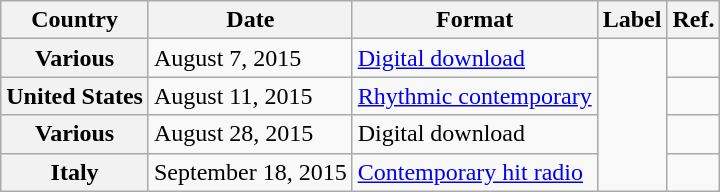<table class="wikitable plainrowheaders">
<tr>
<th scope="col">Country</th>
<th scope="col">Date</th>
<th scope="col">Format</th>
<th scope="col">Label</th>
<th scope="col">Ref.</th>
</tr>
<tr>
<th scope="row">Various</th>
<td>August 7, 2015</td>
<td><a href='#'>Digital download</a></td>
<td rowspan="4"></td>
<td></td>
</tr>
<tr>
<th scope="row">United States</th>
<td>August 11, 2015</td>
<td><a href='#'>Rhythmic contemporary</a></td>
<td></td>
</tr>
<tr>
<th scope="row">Various</th>
<td>August 28, 2015</td>
<td>Digital download </td>
<td></td>
</tr>
<tr>
<th scope="row">Italy</th>
<td>September 18, 2015</td>
<td><a href='#'>Contemporary hit radio</a></td>
<td></td>
</tr>
</table>
